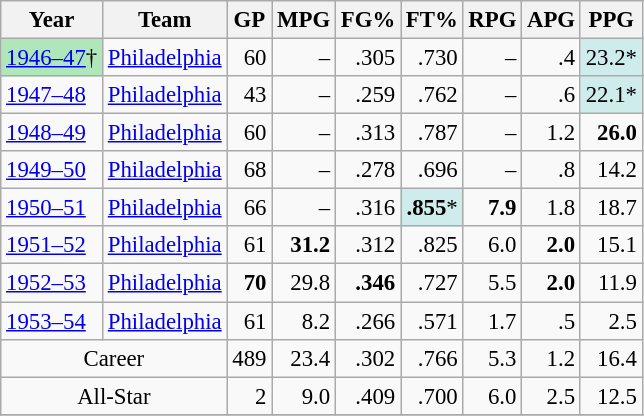<table class="wikitable sortable" style="font-size:95%; text-align:right;">
<tr>
<th>Year</th>
<th>Team</th>
<th>GP</th>
<th>MPG</th>
<th>FG%</th>
<th>FT%</th>
<th>RPG</th>
<th>APG</th>
<th>PPG</th>
</tr>
<tr>
<td style="text-align:left;background:#afe6ba"><a href='#'>1946–47</a>†</td>
<td style="text-align:left;"><a href='#'>Philadelphia</a></td>
<td>60</td>
<td>–</td>
<td>.305</td>
<td>.730</td>
<td>–</td>
<td>.4</td>
<td style="background:#CFECEC;">23.2*</td>
</tr>
<tr>
<td style="text-align:left;"><a href='#'>1947–48</a></td>
<td style="text-align:left;"><a href='#'>Philadelphia</a></td>
<td>43</td>
<td>–</td>
<td>.259</td>
<td>.762</td>
<td>–</td>
<td>.6</td>
<td style="background:#CFECEC;">22.1*</td>
</tr>
<tr>
<td style="text-align:left;"><a href='#'>1948–49</a></td>
<td style="text-align:left;"><a href='#'>Philadelphia</a></td>
<td>60</td>
<td>–</td>
<td>.313</td>
<td>.787</td>
<td>–</td>
<td>1.2</td>
<td><strong>26.0</strong></td>
</tr>
<tr>
<td style="text-align:left;"><a href='#'>1949–50</a></td>
<td style="text-align:left;"><a href='#'>Philadelphia</a></td>
<td>68</td>
<td>–</td>
<td>.278</td>
<td>.696</td>
<td>–</td>
<td>.8</td>
<td>14.2</td>
</tr>
<tr>
<td style="text-align:left;"><a href='#'>1950–51</a></td>
<td style="text-align:left;"><a href='#'>Philadelphia</a></td>
<td>66</td>
<td>–</td>
<td>.316</td>
<td style="background:#CFECEC;"><strong>.855</strong>*</td>
<td><strong>7.9</strong></td>
<td>1.8</td>
<td>18.7</td>
</tr>
<tr>
<td style="text-align:left;"><a href='#'>1951–52</a></td>
<td style="text-align:left;"><a href='#'>Philadelphia</a></td>
<td>61</td>
<td><strong>31.2</strong></td>
<td>.312</td>
<td>.825</td>
<td>6.0</td>
<td><strong>2.0</strong></td>
<td>15.1</td>
</tr>
<tr>
<td style="text-align:left;"><a href='#'>1952–53</a></td>
<td style="text-align:left;"><a href='#'>Philadelphia</a></td>
<td><strong>70</strong></td>
<td>29.8</td>
<td><strong>.346</strong></td>
<td>.727</td>
<td>5.5</td>
<td><strong>2.0</strong></td>
<td>11.9</td>
</tr>
<tr>
<td style="text-align:left;"><a href='#'>1953–54</a></td>
<td style="text-align:left;"><a href='#'>Philadelphia</a></td>
<td>61</td>
<td>8.2</td>
<td>.266</td>
<td>.571</td>
<td>1.7</td>
<td>.5</td>
<td>2.5</td>
</tr>
<tr class="sortbottom">
<td style="text-align:center;" colspan="2">Career</td>
<td>489</td>
<td>23.4</td>
<td>.302</td>
<td>.766</td>
<td>5.3</td>
<td>1.2</td>
<td>16.4</td>
</tr>
<tr class="sortbottom">
<td style="text-align:center;" colspan=2>All-Star</td>
<td>2</td>
<td>9.0</td>
<td>.409</td>
<td>.700</td>
<td>6.0</td>
<td>2.5</td>
<td>12.5</td>
</tr>
<tr>
</tr>
</table>
